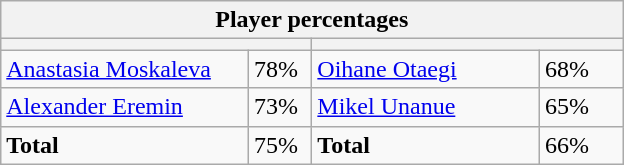<table class="wikitable">
<tr>
<th colspan=4 width=400>Player percentages</th>
</tr>
<tr>
<th colspan=2 width=200 style="white-space:nowrap;"></th>
<th colspan=2 width=200 style="white-space:nowrap;"></th>
</tr>
<tr>
<td><a href='#'>Anastasia Moskaleva</a></td>
<td>78%</td>
<td><a href='#'>Oihane Otaegi</a></td>
<td>68%</td>
</tr>
<tr>
<td><a href='#'>Alexander Eremin</a></td>
<td>73%</td>
<td><a href='#'>Mikel Unanue</a></td>
<td>65%</td>
</tr>
<tr>
<td><strong>Total</strong></td>
<td>75%</td>
<td><strong>Total</strong></td>
<td>66%</td>
</tr>
</table>
